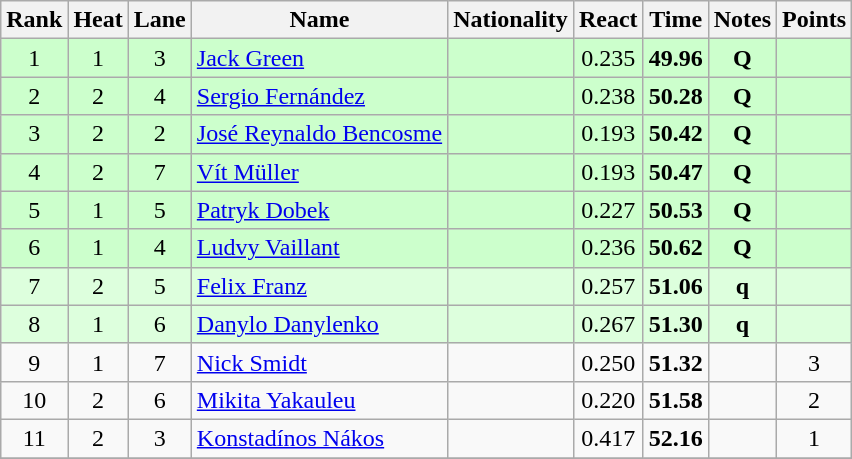<table class="wikitable sortable" style="text-align:center">
<tr>
<th>Rank</th>
<th>Heat</th>
<th>Lane</th>
<th>Name</th>
<th>Nationality</th>
<th>React</th>
<th>Time</th>
<th>Notes</th>
<th>Points</th>
</tr>
<tr style="background:#cfc;">
<td>1</td>
<td>1</td>
<td>3</td>
<td align=left><a href='#'>Jack Green</a></td>
<td align=left></td>
<td>0.235</td>
<td><strong>49.96</strong></td>
<td><strong>Q</strong></td>
<td></td>
</tr>
<tr style="background:#cfc;">
<td>2</td>
<td>2</td>
<td>4</td>
<td align=left><a href='#'>Sergio Fernández</a></td>
<td align=left></td>
<td>0.238</td>
<td><strong>50.28</strong></td>
<td><strong>Q</strong></td>
<td></td>
</tr>
<tr style="background:#cfc;">
<td>3</td>
<td>2</td>
<td>2</td>
<td align=left><a href='#'>José Reynaldo Bencosme</a></td>
<td align=left></td>
<td>0.193</td>
<td><strong>50.42</strong></td>
<td><strong>Q</strong></td>
<td></td>
</tr>
<tr style="background:#cfc;">
<td>4</td>
<td>2</td>
<td>7</td>
<td align=left><a href='#'>Vít Müller</a></td>
<td align=left></td>
<td>0.193</td>
<td><strong>50.47</strong></td>
<td><strong>Q</strong></td>
<td></td>
</tr>
<tr style="background:#cfc;">
<td>5</td>
<td>1</td>
<td>5</td>
<td align=left><a href='#'>Patryk Dobek</a></td>
<td align=left></td>
<td>0.227</td>
<td><strong>50.53</strong></td>
<td><strong>Q</strong></td>
<td></td>
</tr>
<tr style="background:#cfc;">
<td>6</td>
<td>1</td>
<td>4</td>
<td align=left><a href='#'>Ludvy Vaillant</a></td>
<td align=left></td>
<td>0.236</td>
<td><strong>50.62</strong></td>
<td><strong>Q</strong></td>
<td></td>
</tr>
<tr style="background:#dfd;">
<td>7</td>
<td>2</td>
<td>5</td>
<td align=left><a href='#'>Felix Franz</a></td>
<td align=left></td>
<td>0.257</td>
<td><strong>51.06</strong></td>
<td><strong>q</strong></td>
<td></td>
</tr>
<tr style="background:#dfd;">
<td>8</td>
<td>1</td>
<td>6</td>
<td align=left><a href='#'>Danylo Danylenko</a></td>
<td align=left></td>
<td>0.267</td>
<td><strong>51.30</strong></td>
<td><strong>q</strong></td>
<td></td>
</tr>
<tr>
<td>9</td>
<td>1</td>
<td>7</td>
<td align=left><a href='#'>Nick Smidt</a></td>
<td align=left></td>
<td>0.250</td>
<td><strong>51.32</strong></td>
<td></td>
<td>3</td>
</tr>
<tr>
<td>10</td>
<td>2</td>
<td>6</td>
<td align=left><a href='#'>Mikita Yakauleu</a></td>
<td align=left></td>
<td>0.220</td>
<td><strong>51.58</strong></td>
<td></td>
<td>2</td>
</tr>
<tr>
<td>11</td>
<td>2</td>
<td>3</td>
<td align=left><a href='#'>Konstadínos Nákos</a></td>
<td align=left></td>
<td>0.417</td>
<td><strong>52.16</strong></td>
<td></td>
<td>1</td>
</tr>
<tr>
</tr>
</table>
